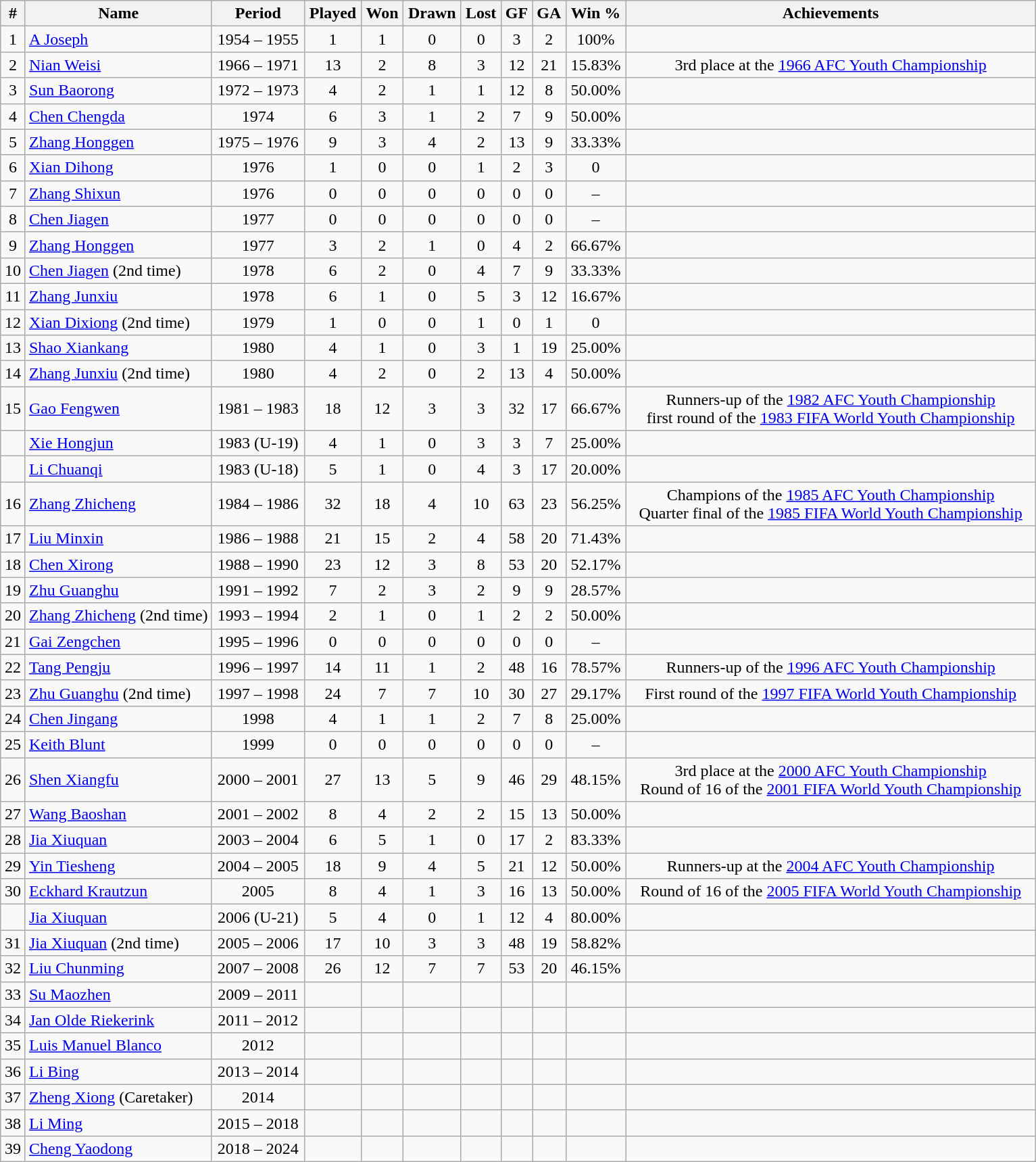<table class="wikitable sortable" style="text-align: center;">
<tr>
<th>#</th>
<th width=18%>Name</th>
<th>Period</th>
<th>Played</th>
<th>Won</th>
<th>Drawn</th>
<th>Lost</th>
<th>GF</th>
<th>GA</th>
<th>Win %</th>
<th>Achievements</th>
</tr>
<tr>
<td>1</td>
<td style="text-align: left;"> <a href='#'>A Joseph</a></td>
<td>1954 – 1955</td>
<td>1</td>
<td>1</td>
<td>0</td>
<td>0</td>
<td>3</td>
<td>2</td>
<td>100%</td>
<td></td>
</tr>
<tr>
<td>2</td>
<td style="text-align: left;"> <a href='#'>Nian Weisi</a></td>
<td>1966 – 1971</td>
<td>13</td>
<td>2</td>
<td>8</td>
<td>3</td>
<td>12</td>
<td>21</td>
<td>15.83%</td>
<td>3rd place at the <a href='#'>1966 AFC Youth Championship</a></td>
</tr>
<tr>
<td>3</td>
<td style="text-align: left;"> <a href='#'>Sun Baorong</a></td>
<td>1972 – 1973</td>
<td>4</td>
<td>2</td>
<td>1</td>
<td>1</td>
<td>12</td>
<td>8</td>
<td>50.00%</td>
<td></td>
</tr>
<tr>
<td>4</td>
<td style="text-align: left;"> <a href='#'>Chen Chengda</a></td>
<td>1974</td>
<td>6</td>
<td>3</td>
<td>1</td>
<td>2</td>
<td>7</td>
<td>9</td>
<td>50.00%</td>
<td></td>
</tr>
<tr>
<td>5</td>
<td style="text-align: left;"> <a href='#'>Zhang Honggen</a></td>
<td>1975 – 1976</td>
<td>9</td>
<td>3</td>
<td>4</td>
<td>2</td>
<td>13</td>
<td>9</td>
<td>33.33%</td>
<td></td>
</tr>
<tr>
<td>6</td>
<td style="text-align: left;"> <a href='#'>Xian Dihong</a></td>
<td>1976</td>
<td>1</td>
<td>0</td>
<td>0</td>
<td>1</td>
<td>2</td>
<td>3</td>
<td>0</td>
<td></td>
</tr>
<tr>
<td>7</td>
<td style="text-align: left;"> <a href='#'>Zhang Shixun</a></td>
<td>1976</td>
<td>0</td>
<td>0</td>
<td>0</td>
<td>0</td>
<td>0</td>
<td>0</td>
<td>–</td>
<td></td>
</tr>
<tr>
<td>8</td>
<td style="text-align: left;"> <a href='#'>Chen Jiagen</a></td>
<td>1977</td>
<td>0</td>
<td>0</td>
<td>0</td>
<td>0</td>
<td>0</td>
<td>0</td>
<td>–</td>
<td></td>
</tr>
<tr>
<td>9</td>
<td style="text-align: left;"> <a href='#'>Zhang Honggen</a></td>
<td>1977</td>
<td>3</td>
<td>2</td>
<td>1</td>
<td>0</td>
<td>4</td>
<td>2</td>
<td>66.67%</td>
<td></td>
</tr>
<tr>
<td>10</td>
<td style="text-align: left;"> <a href='#'>Chen Jiagen</a> (2nd time)</td>
<td>1978</td>
<td>6</td>
<td>2</td>
<td>0</td>
<td>4</td>
<td>7</td>
<td>9</td>
<td>33.33%</td>
<td></td>
</tr>
<tr>
<td>11</td>
<td style="text-align: left;"> <a href='#'>Zhang Junxiu</a></td>
<td>1978</td>
<td>6</td>
<td>1</td>
<td>0</td>
<td>5</td>
<td>3</td>
<td>12</td>
<td>16.67%</td>
<td></td>
</tr>
<tr>
<td>12</td>
<td style="text-align: left;"> <a href='#'>Xian Dixiong</a> (2nd time)</td>
<td>1979</td>
<td>1</td>
<td>0</td>
<td>0</td>
<td>1</td>
<td>0</td>
<td>1</td>
<td>0</td>
<td></td>
</tr>
<tr>
<td>13</td>
<td style="text-align: left;"> <a href='#'>Shao Xiankang</a></td>
<td>1980</td>
<td>4</td>
<td>1</td>
<td>0</td>
<td>3</td>
<td>1</td>
<td>19</td>
<td>25.00%</td>
<td></td>
</tr>
<tr>
<td>14</td>
<td style="text-align: left;"> <a href='#'>Zhang Junxiu</a> (2nd time)</td>
<td>1980</td>
<td>4</td>
<td>2</td>
<td>0</td>
<td>2</td>
<td>13</td>
<td>4</td>
<td>50.00%</td>
<td></td>
</tr>
<tr>
<td>15</td>
<td style="text-align: left;"> <a href='#'>Gao Fengwen</a></td>
<td>1981 – 1983</td>
<td>18</td>
<td>12</td>
<td>3</td>
<td>3</td>
<td>32</td>
<td>17</td>
<td>66.67%</td>
<td>Runners-up of the <a href='#'>1982 AFC Youth Championship</a><br> first round of the <a href='#'>1983 FIFA World Youth Championship</a></td>
</tr>
<tr>
<td></td>
<td style="text-align: left;"> <a href='#'>Xie Hongjun</a></td>
<td>1983 (U-19)</td>
<td>4</td>
<td>1</td>
<td>0</td>
<td>3</td>
<td>3</td>
<td>7</td>
<td>25.00%</td>
<td></td>
</tr>
<tr>
<td></td>
<td style="text-align: left;"> <a href='#'>Li Chuanqi</a></td>
<td>1983 (U-18)</td>
<td>5</td>
<td>1</td>
<td>0</td>
<td>4</td>
<td>3</td>
<td>17</td>
<td>20.00%</td>
<td></td>
</tr>
<tr>
<td>16</td>
<td style="text-align: left;"> <a href='#'>Zhang Zhicheng</a></td>
<td>1984 – 1986</td>
<td>32</td>
<td>18</td>
<td>4</td>
<td>10</td>
<td>63</td>
<td>23</td>
<td>56.25%</td>
<td>Champions of the <a href='#'>1985 AFC Youth Championship</a><br> Quarter final of the <a href='#'>1985 FIFA World Youth Championship</a></td>
</tr>
<tr>
<td>17</td>
<td style="text-align: left;"> <a href='#'>Liu Minxin</a></td>
<td>1986 – 1988</td>
<td>21</td>
<td>15</td>
<td>2</td>
<td>4</td>
<td>58</td>
<td>20</td>
<td>71.43%</td>
<td></td>
</tr>
<tr>
<td>18</td>
<td style="text-align: left;"> <a href='#'>Chen Xirong</a></td>
<td>1988 – 1990</td>
<td>23</td>
<td>12</td>
<td>3</td>
<td>8</td>
<td>53</td>
<td>20</td>
<td>52.17%</td>
<td></td>
</tr>
<tr>
<td>19</td>
<td style="text-align: left;"> <a href='#'>Zhu Guanghu</a></td>
<td>1991 – 1992</td>
<td>7</td>
<td>2</td>
<td>3</td>
<td>2</td>
<td>9</td>
<td>9</td>
<td>28.57%</td>
<td></td>
</tr>
<tr>
<td>20</td>
<td style="text-align: left;"> <a href='#'>Zhang Zhicheng</a> (2nd time)</td>
<td>1993 – 1994</td>
<td>2</td>
<td>1</td>
<td>0</td>
<td>1</td>
<td>2</td>
<td>2</td>
<td>50.00%</td>
<td></td>
</tr>
<tr>
<td>21</td>
<td style="text-align: left;"> <a href='#'>Gai Zengchen</a></td>
<td>1995 – 1996</td>
<td>0</td>
<td>0</td>
<td>0</td>
<td>0</td>
<td>0</td>
<td>0</td>
<td>–</td>
<td></td>
</tr>
<tr>
<td>22</td>
<td style="text-align: left;"> <a href='#'>Tang Pengju</a></td>
<td>1996 – 1997</td>
<td>14</td>
<td>11</td>
<td>1</td>
<td>2</td>
<td>48</td>
<td>16</td>
<td>78.57%</td>
<td>Runners-up of the <a href='#'>1996 AFC Youth Championship</a></td>
</tr>
<tr>
<td>23</td>
<td style="text-align: left;"> <a href='#'>Zhu Guanghu</a> (2nd time)</td>
<td>1997 – 1998</td>
<td>24</td>
<td>7</td>
<td>7</td>
<td>10</td>
<td>30</td>
<td>27</td>
<td>29.17%</td>
<td>First round of the <a href='#'>1997 FIFA World Youth Championship</a></td>
</tr>
<tr>
<td>24</td>
<td style="text-align: left;"> <a href='#'>Chen Jingang</a></td>
<td>1998</td>
<td>4</td>
<td>1</td>
<td>1</td>
<td>2</td>
<td>7</td>
<td>8</td>
<td>25.00%</td>
<td></td>
</tr>
<tr>
<td>25</td>
<td style="text-align: left;"> <a href='#'>Keith Blunt</a></td>
<td>1999</td>
<td>0</td>
<td>0</td>
<td>0</td>
<td>0</td>
<td>0</td>
<td>0</td>
<td>–</td>
<td></td>
</tr>
<tr>
<td>26</td>
<td style="text-align: left;"> <a href='#'>Shen Xiangfu</a></td>
<td>2000 – 2001</td>
<td>27</td>
<td>13</td>
<td>5</td>
<td>9</td>
<td>46</td>
<td>29</td>
<td>48.15%</td>
<td>3rd place at the <a href='#'>2000 AFC Youth Championship</a><br> Round of 16 of the <a href='#'>2001 FIFA World Youth Championship</a></td>
</tr>
<tr>
<td>27</td>
<td style="text-align: left;"> <a href='#'>Wang Baoshan</a></td>
<td>2001 – 2002</td>
<td>8</td>
<td>4</td>
<td>2</td>
<td>2</td>
<td>15</td>
<td>13</td>
<td>50.00%</td>
<td></td>
</tr>
<tr>
<td>28</td>
<td style="text-align: left;"> <a href='#'>Jia Xiuquan</a></td>
<td>2003 – 2004</td>
<td>6</td>
<td>5</td>
<td>1</td>
<td>0</td>
<td>17</td>
<td>2</td>
<td>83.33%</td>
<td></td>
</tr>
<tr>
<td>29</td>
<td style="text-align: left;"> <a href='#'>Yin Tiesheng</a></td>
<td>2004 – 2005</td>
<td>18</td>
<td>9</td>
<td>4</td>
<td>5</td>
<td>21</td>
<td>12</td>
<td>50.00%</td>
<td>Runners-up at the <a href='#'>2004 AFC Youth Championship</a></td>
</tr>
<tr>
<td>30</td>
<td style="text-align: left;"> <a href='#'>Eckhard Krautzun</a></td>
<td>2005</td>
<td>8</td>
<td>4</td>
<td>1</td>
<td>3</td>
<td>16</td>
<td>13</td>
<td>50.00%</td>
<td>Round of 16 of the <a href='#'>2005 FIFA World Youth Championship</a></td>
</tr>
<tr>
<td></td>
<td style="text-align: left;"> <a href='#'>Jia Xiuquan</a></td>
<td>2006 (U-21)</td>
<td>5</td>
<td>4</td>
<td>0</td>
<td>1</td>
<td>12</td>
<td>4</td>
<td>80.00%</td>
<td></td>
</tr>
<tr>
<td>31</td>
<td style="text-align: left;"> <a href='#'>Jia Xiuquan</a> (2nd time)</td>
<td>2005 – 2006</td>
<td>17</td>
<td>10</td>
<td>3</td>
<td>3</td>
<td>48</td>
<td>19</td>
<td>58.82%</td>
<td></td>
</tr>
<tr>
<td>32</td>
<td style="text-align: left;"> <a href='#'>Liu Chunming</a></td>
<td>2007 – 2008</td>
<td>26</td>
<td>12</td>
<td>7</td>
<td>7</td>
<td>53</td>
<td>20</td>
<td>46.15%</td>
<td></td>
</tr>
<tr>
<td>33</td>
<td style="text-align: left;"> <a href='#'>Su Maozhen</a></td>
<td>2009 – 2011</td>
<td></td>
<td></td>
<td></td>
<td></td>
<td></td>
<td></td>
<td></td>
<td></td>
</tr>
<tr>
<td>34</td>
<td style="text-align: left;"> <a href='#'>Jan Olde Riekerink</a></td>
<td>2011 – 2012</td>
<td></td>
<td></td>
<td></td>
<td></td>
<td></td>
<td></td>
<td></td>
<td></td>
</tr>
<tr>
<td>35</td>
<td style="text-align: left;"> <a href='#'>Luis Manuel Blanco</a></td>
<td>2012</td>
<td></td>
<td></td>
<td></td>
<td></td>
<td></td>
<td></td>
<td></td>
<td></td>
</tr>
<tr>
<td>36</td>
<td style="text-align: left;"> <a href='#'>Li Bing</a></td>
<td>2013 – 2014</td>
<td></td>
<td></td>
<td></td>
<td></td>
<td></td>
<td></td>
<td></td>
<td></td>
</tr>
<tr>
<td>37</td>
<td style="text-align: left;"> <a href='#'>Zheng Xiong</a> (Caretaker)</td>
<td>2014</td>
<td></td>
<td></td>
<td></td>
<td></td>
<td></td>
<td></td>
<td></td>
<td></td>
</tr>
<tr>
<td>38</td>
<td style="text-align: left;"> <a href='#'>Li Ming</a></td>
<td>2015 – 2018</td>
<td></td>
<td></td>
<td></td>
<td></td>
<td></td>
<td></td>
<td></td>
<td></td>
</tr>
<tr>
<td>39</td>
<td style="text-align: left;"> <a href='#'>Cheng Yaodong</a></td>
<td>2018 – 2024</td>
<td></td>
<td></td>
<td></td>
<td></td>
<td></td>
<td></td>
<td></td>
<td></td>
</tr>
</table>
